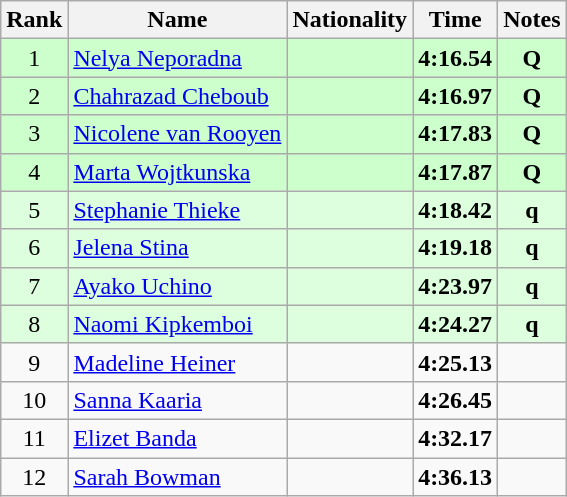<table class="wikitable sortable" style="text-align:center">
<tr>
<th>Rank</th>
<th>Name</th>
<th>Nationality</th>
<th>Time</th>
<th>Notes</th>
</tr>
<tr bgcolor=ccffcc>
<td>1</td>
<td align=left><a href='#'>Nelya Neporadna</a></td>
<td align=left></td>
<td><strong>4:16.54</strong></td>
<td><strong>Q</strong></td>
</tr>
<tr bgcolor=ccffcc>
<td>2</td>
<td align=left><a href='#'>Chahrazad Cheboub</a></td>
<td align=left></td>
<td><strong>4:16.97</strong></td>
<td><strong>Q</strong></td>
</tr>
<tr bgcolor=ccffcc>
<td>3</td>
<td align=left><a href='#'>Nicolene van Rooyen</a></td>
<td align=left></td>
<td><strong>4:17.83</strong></td>
<td><strong>Q</strong></td>
</tr>
<tr bgcolor=ccffcc>
<td>4</td>
<td align=left><a href='#'>Marta Wojtkunska</a></td>
<td align=left></td>
<td><strong>4:17.87</strong></td>
<td><strong>Q</strong></td>
</tr>
<tr bgcolor=ddffdd>
<td>5</td>
<td align=left><a href='#'>Stephanie Thieke</a></td>
<td align=left></td>
<td><strong>4:18.42</strong></td>
<td><strong>q</strong></td>
</tr>
<tr bgcolor=ddffdd>
<td>6</td>
<td align=left><a href='#'>Jelena Stina</a></td>
<td align=left></td>
<td><strong>4:19.18</strong></td>
<td><strong>q</strong></td>
</tr>
<tr bgcolor=ddffdd>
<td>7</td>
<td align=left><a href='#'>Ayako Uchino</a></td>
<td align=left></td>
<td><strong>4:23.97</strong></td>
<td><strong>q</strong></td>
</tr>
<tr bgcolor=ddffdd>
<td>8</td>
<td align=left><a href='#'>Naomi Kipkemboi</a></td>
<td align=left></td>
<td><strong>4:24.27</strong></td>
<td><strong>q</strong></td>
</tr>
<tr>
<td>9</td>
<td align=left><a href='#'>Madeline Heiner</a></td>
<td align=left></td>
<td><strong>4:25.13</strong></td>
<td></td>
</tr>
<tr>
<td>10</td>
<td align=left><a href='#'>Sanna Kaaria</a></td>
<td align=left></td>
<td><strong>4:26.45</strong></td>
<td></td>
</tr>
<tr>
<td>11</td>
<td align=left><a href='#'>Elizet Banda</a></td>
<td align=left></td>
<td><strong>4:32.17</strong></td>
<td></td>
</tr>
<tr>
<td>12</td>
<td align=left><a href='#'>Sarah Bowman</a></td>
<td align=left></td>
<td><strong>4:36.13</strong></td>
<td></td>
</tr>
</table>
